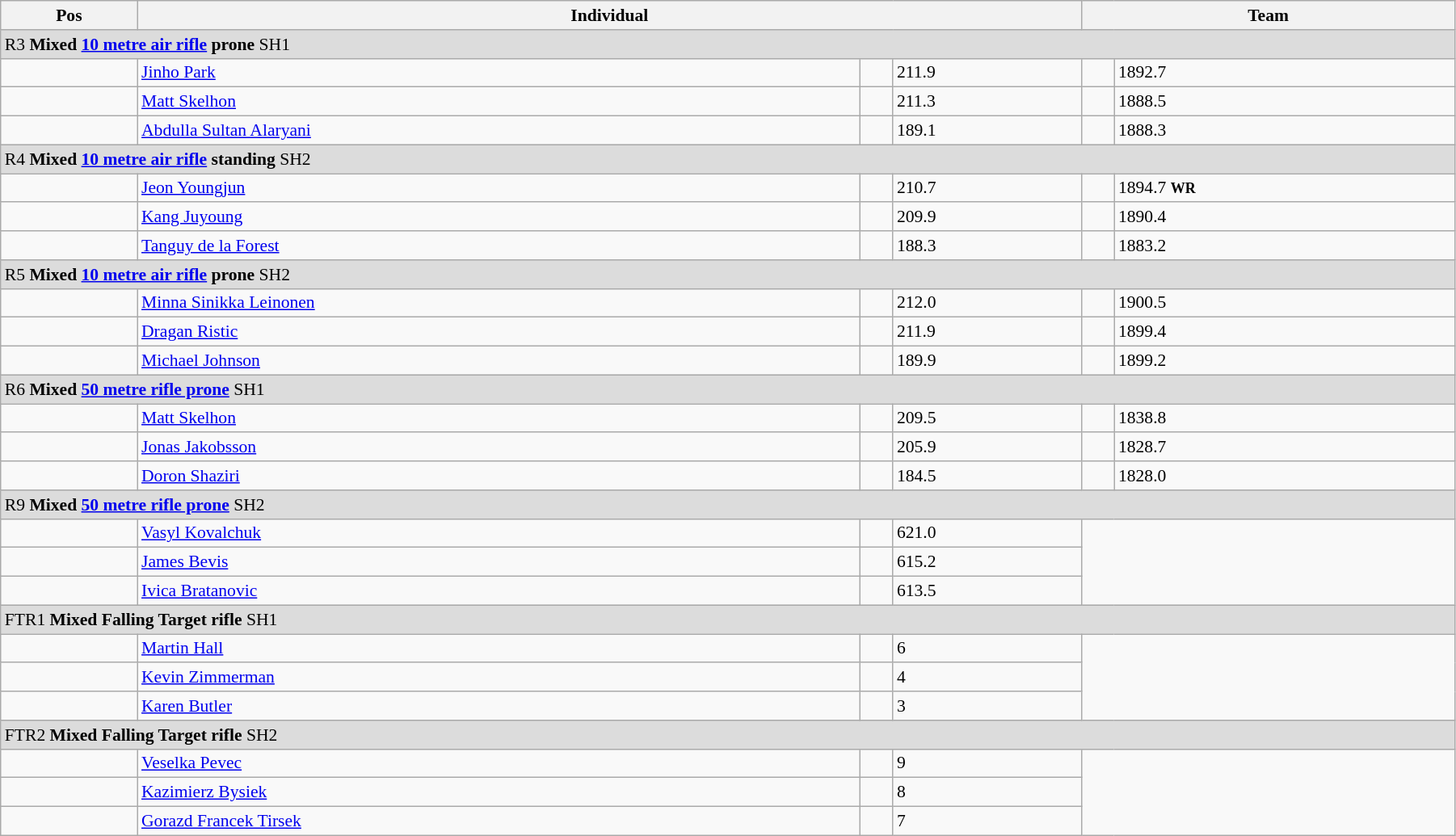<table class=wikitable style="width:95%; font-size: 90%;">
<tr>
<th>Pos</th>
<th colspan=3>Individual</th>
<th colspan=2>Team</th>
</tr>
<tr>
<td colspan=6 style="background:#dcdcdc">R3 <strong>Mixed <a href='#'>10 metre air rifle</a> prone</strong> SH1</td>
</tr>
<tr>
<td></td>
<td><a href='#'>Jinho Park</a></td>
<td></td>
<td>211.9</td>
<td></td>
<td>1892.7</td>
</tr>
<tr>
<td></td>
<td><a href='#'>Matt Skelhon</a></td>
<td></td>
<td>211.3</td>
<td></td>
<td>1888.5</td>
</tr>
<tr>
<td></td>
<td><a href='#'>Abdulla Sultan Alaryani</a></td>
<td></td>
<td>189.1</td>
<td></td>
<td>1888.3</td>
</tr>
<tr>
<td colspan=6 style="background:#dcdcdc">R4 <strong>Mixed <a href='#'>10 metre air rifle</a> standing</strong> SH2</td>
</tr>
<tr>
<td></td>
<td><a href='#'>Jeon Youngjun</a></td>
<td></td>
<td>210.7</td>
<td></td>
<td>1894.7 <small><strong>WR</strong></small></td>
</tr>
<tr>
<td></td>
<td><a href='#'>Kang Juyoung</a></td>
<td></td>
<td>209.9</td>
<td></td>
<td>1890.4</td>
</tr>
<tr>
<td></td>
<td><a href='#'>Tanguy de la Forest</a></td>
<td></td>
<td>188.3</td>
<td></td>
<td>1883.2</td>
</tr>
<tr>
<td colspan=6 style="background:#dcdcdc">R5 <strong>Mixed <a href='#'>10 metre air rifle</a> prone</strong> SH2</td>
</tr>
<tr>
<td></td>
<td><a href='#'>Minna Sinikka Leinonen</a></td>
<td></td>
<td>212.0</td>
<td></td>
<td>1900.5</td>
</tr>
<tr>
<td></td>
<td><a href='#'>Dragan Ristic</a></td>
<td></td>
<td>211.9</td>
<td></td>
<td>1899.4</td>
</tr>
<tr>
<td></td>
<td><a href='#'>Michael Johnson</a></td>
<td></td>
<td>189.9</td>
<td></td>
<td>1899.2</td>
</tr>
<tr>
<td colspan=6 style="background:#dcdcdc">R6 <strong>Mixed <a href='#'>50 metre rifle prone</a></strong> SH1</td>
</tr>
<tr>
<td></td>
<td><a href='#'>Matt Skelhon</a></td>
<td></td>
<td>209.5</td>
<td></td>
<td>1838.8</td>
</tr>
<tr>
<td></td>
<td><a href='#'>Jonas Jakobsson</a></td>
<td></td>
<td>205.9</td>
<td></td>
<td>1828.7</td>
</tr>
<tr>
<td></td>
<td><a href='#'>Doron Shaziri</a></td>
<td></td>
<td>184.5</td>
<td></td>
<td>1828.0</td>
</tr>
<tr>
<td colspan=6 style="background:#dcdcdc">R9 <strong>Mixed <a href='#'>50 metre rifle prone</a></strong> SH2</td>
</tr>
<tr>
<td></td>
<td><a href='#'>Vasyl Kovalchuk</a></td>
<td></td>
<td>621.0</td>
</tr>
<tr>
<td></td>
<td><a href='#'>James Bevis</a></td>
<td></td>
<td>615.2</td>
</tr>
<tr>
<td></td>
<td><a href='#'>Ivica Bratanovic</a></td>
<td></td>
<td>613.5</td>
</tr>
<tr>
<td colspan=6 style="background:#dcdcdc">FTR1 <strong>Mixed Falling Target rifle</strong> SH1</td>
</tr>
<tr>
<td></td>
<td><a href='#'>Martin Hall</a></td>
<td></td>
<td>6</td>
</tr>
<tr>
<td></td>
<td><a href='#'>Kevin Zimmerman</a></td>
<td></td>
<td>4</td>
</tr>
<tr>
<td></td>
<td><a href='#'>Karen Butler</a></td>
<td></td>
<td>3</td>
</tr>
<tr>
<td colspan=6 style="background:#dcdcdc">FTR2 <strong>Mixed Falling Target rifle</strong> SH2</td>
</tr>
<tr>
<td></td>
<td><a href='#'>Veselka Pevec</a></td>
<td></td>
<td>9</td>
</tr>
<tr>
<td></td>
<td><a href='#'>Kazimierz Bysiek</a></td>
<td></td>
<td>8</td>
</tr>
<tr>
<td></td>
<td><a href='#'>Gorazd Francek Tirsek</a></td>
<td></td>
<td>7</td>
</tr>
</table>
